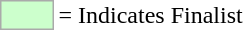<table>
<tr>
<td style="background:#cfc; border:1px solid #aaa; width:2em;"></td>
<td>= Indicates Finalist</td>
</tr>
</table>
